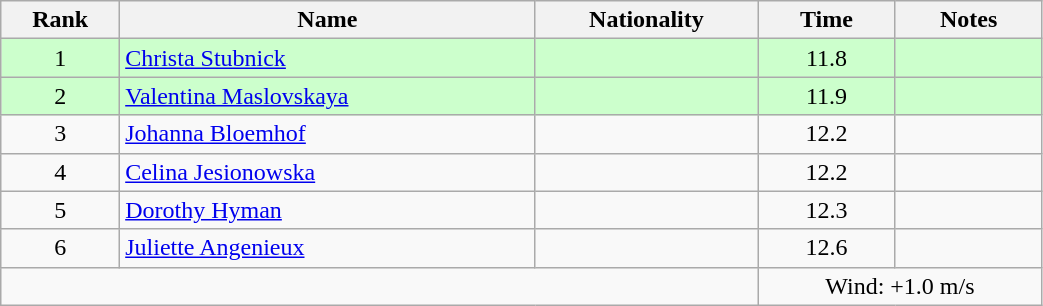<table class="wikitable sortable" style="text-align:center;width: 55%">
<tr>
<th>Rank</th>
<th>Name</th>
<th>Nationality</th>
<th>Time</th>
<th>Notes</th>
</tr>
<tr bgcolor=ccffcc>
<td>1</td>
<td align=left><a href='#'>Christa Stubnick</a></td>
<td align=left></td>
<td>11.8</td>
<td></td>
</tr>
<tr bgcolor=ccffcc>
<td>2</td>
<td align=left><a href='#'>Valentina Maslovskaya</a></td>
<td align=left></td>
<td>11.9</td>
<td></td>
</tr>
<tr>
<td>3</td>
<td align=left><a href='#'>Johanna Bloemhof</a></td>
<td align=left></td>
<td>12.2</td>
<td></td>
</tr>
<tr>
<td>4</td>
<td align=left><a href='#'>Celina Jesionowska</a></td>
<td align=left></td>
<td>12.2</td>
<td></td>
</tr>
<tr>
<td>5</td>
<td align=left><a href='#'>Dorothy Hyman</a></td>
<td align=left></td>
<td>12.3</td>
<td></td>
</tr>
<tr>
<td>6</td>
<td align=left><a href='#'>Juliette Angenieux</a></td>
<td align=left></td>
<td>12.6</td>
<td></td>
</tr>
<tr>
<td colspan="3"></td>
<td colspan="2">Wind: +1.0 m/s</td>
</tr>
</table>
